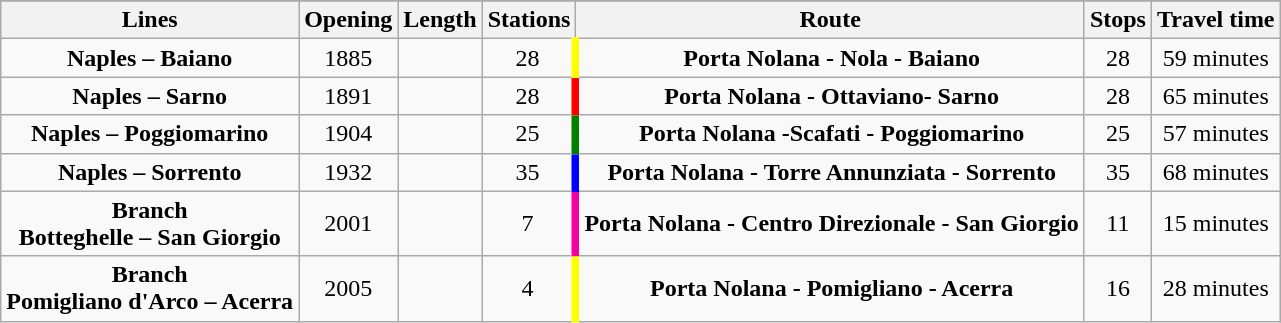<table class="wikitable" style="text-align:center">
<tr>
</tr>
<tr>
<th>Lines</th>
<th>Opening</th>
<th>Length</th>
<th>Stations</th>
<th>Route</th>
<th>Stops</th>
<th>Travel time</th>
</tr>
<tr>
<td style="font-weight:bold">Naples – Baiano</td>
<td>1885</td>
<td></td>
<td>28</td>
<td style="border-left:5px solid #FFFF00; font-weight:bold">Porta Nolana - Nola - Baiano</td>
<td>28</td>
<td>59 minutes</td>
</tr>
<tr>
<td style="font-weight:bold">Naples – Sarno</td>
<td>1891</td>
<td></td>
<td>28</td>
<td style="border-left:5px solid #FF0000; font-weight:bold">Porta Nolana - Ottaviano- Sarno</td>
<td>28</td>
<td>65 minutes</td>
</tr>
<tr>
<td style="font-weight:bold">Naples – Poggiomarino</td>
<td>1904</td>
<td></td>
<td>25</td>
<td style="border-left:5px solid #008000; font-weight:bold;">Porta Nolana -Scafati - Poggiomarino</td>
<td>25</td>
<td>57 minutes</td>
</tr>
<tr>
<td style="font-weight:bold">Naples – Sorrento</td>
<td>1932</td>
<td></td>
<td>35</td>
<td style="border-left:5px solid #0000FF; font-weight:bold;">Porta Nolana - Torre Annunziata - Sorrento</td>
<td>35</td>
<td>68 minutes</td>
</tr>
<tr>
<td style="font-weight:bold">Branch <br>Botteghelle – San Giorgio</td>
<td>2001</td>
<td></td>
<td>7</td>
<td style="border-left:5px solid #F400A1; font-weight:bold;">Porta Nolana - Centro Direzionale - San Giorgio</td>
<td>11</td>
<td>15 minutes</td>
</tr>
<tr>
<td style="font-weight:bold">Branch <br> Pomigliano d'Arco – Acerra</td>
<td>2005</td>
<td></td>
<td>4</td>
<td style="border-left:5px solid #FFFF00; font-weight:bold">Porta Nolana - Pomigliano - Acerra</td>
<td>16</td>
<td>28 minutes</td>
</tr>
</table>
